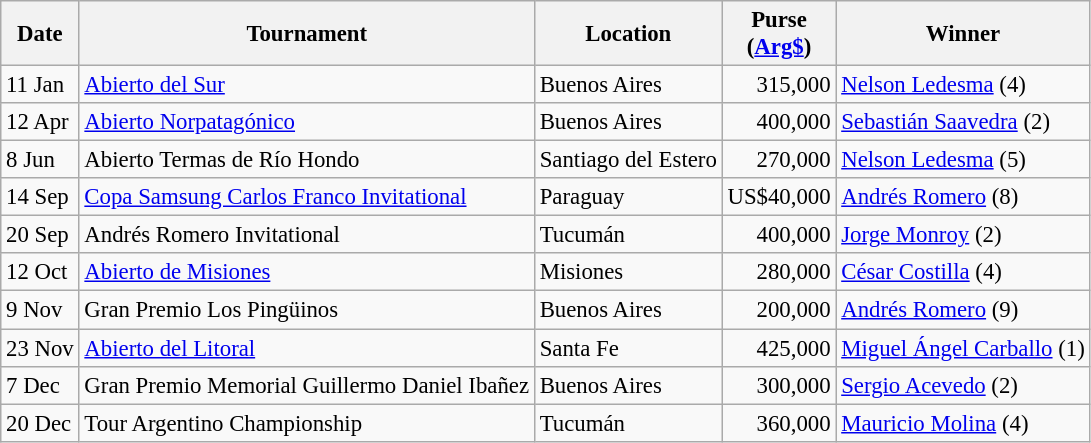<table class="wikitable" style="font-size:95%">
<tr>
<th>Date</th>
<th>Tournament</th>
<th>Location</th>
<th>Purse<br>(<a href='#'>Arg$</a>)</th>
<th>Winner</th>
</tr>
<tr>
<td>11 Jan</td>
<td><a href='#'>Abierto del Sur</a></td>
<td>Buenos Aires</td>
<td align=right>315,000</td>
<td> <a href='#'>Nelson Ledesma</a> (4)</td>
</tr>
<tr>
<td>12 Apr</td>
<td><a href='#'>Abierto Norpatagónico</a></td>
<td>Buenos Aires</td>
<td align=right>400,000</td>
<td> <a href='#'>Sebastián Saavedra</a> (2)</td>
</tr>
<tr>
<td>8 Jun</td>
<td>Abierto Termas de Río Hondo</td>
<td>Santiago del Estero</td>
<td align=right>270,000</td>
<td> <a href='#'>Nelson Ledesma</a> (5)</td>
</tr>
<tr>
<td>14 Sep</td>
<td><a href='#'>Copa Samsung Carlos Franco Invitational</a></td>
<td>Paraguay</td>
<td align=right>US$40,000</td>
<td> <a href='#'>Andrés Romero</a> (8)</td>
</tr>
<tr>
<td>20 Sep</td>
<td>Andrés Romero Invitational</td>
<td>Tucumán</td>
<td align=right>400,000</td>
<td> <a href='#'>Jorge Monroy</a> (2)</td>
</tr>
<tr>
<td>12 Oct</td>
<td><a href='#'>Abierto de Misiones</a></td>
<td>Misiones</td>
<td align=right>280,000</td>
<td> <a href='#'>César Costilla</a> (4)</td>
</tr>
<tr>
<td>9 Nov</td>
<td>Gran Premio Los Pingüinos</td>
<td>Buenos Aires</td>
<td align=right>200,000</td>
<td> <a href='#'>Andrés Romero</a> (9)</td>
</tr>
<tr>
<td>23 Nov</td>
<td><a href='#'>Abierto del Litoral</a></td>
<td>Santa Fe</td>
<td align=right>425,000</td>
<td> <a href='#'>Miguel Ángel Carballo</a> (1)</td>
</tr>
<tr>
<td>7 Dec</td>
<td>Gran Premio Memorial Guillermo Daniel Ibañez</td>
<td>Buenos Aires</td>
<td align=right>300,000</td>
<td> <a href='#'>Sergio Acevedo</a> (2)</td>
</tr>
<tr>
<td>20 Dec</td>
<td>Tour Argentino Championship</td>
<td>Tucumán</td>
<td align=right>360,000</td>
<td> <a href='#'>Mauricio Molina</a> (4)</td>
</tr>
</table>
